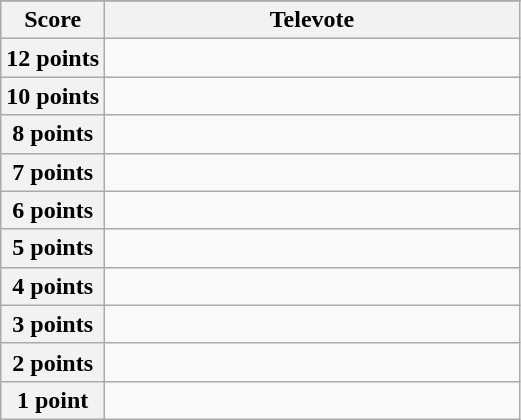<table class="wikitable">
<tr>
</tr>
<tr>
<th scope="col" width="20%">Score</th>
<th scope="col" width="80%">Televote</th>
</tr>
<tr>
<th scope="row">12 points</th>
<td></td>
</tr>
<tr>
<th scope="row">10 points</th>
<td></td>
</tr>
<tr>
<th scope="row">8 points</th>
<td></td>
</tr>
<tr>
<th scope="row">7 points</th>
<td></td>
</tr>
<tr>
<th scope="row">6 points</th>
<td></td>
</tr>
<tr>
<th scope="row">5 points</th>
<td></td>
</tr>
<tr>
<th scope="row">4 points</th>
<td></td>
</tr>
<tr>
<th scope="row">3 points</th>
<td></td>
</tr>
<tr>
<th scope="row">2 points</th>
<td></td>
</tr>
<tr>
<th scope="row">1 point</th>
<td></td>
</tr>
</table>
